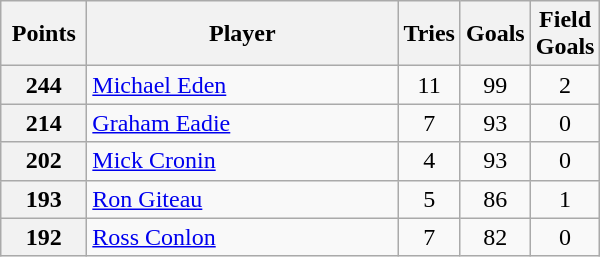<table class="wikitable" style="text-align:left;">
<tr>
<th width=50>Points</th>
<th width=200>Player</th>
<th width=30>Tries</th>
<th width=30>Goals</th>
<th width=30>Field Goals</th>
</tr>
<tr>
<th>244</th>
<td> <a href='#'>Michael Eden</a></td>
<td align=center>11</td>
<td align=center>99</td>
<td align=center>2</td>
</tr>
<tr>
<th>214</th>
<td> <a href='#'>Graham Eadie</a></td>
<td align=center>7</td>
<td align=center>93</td>
<td align=center>0</td>
</tr>
<tr>
<th>202</th>
<td> <a href='#'>Mick Cronin</a></td>
<td align=center>4</td>
<td align=center>93</td>
<td align=center>0</td>
</tr>
<tr>
<th>193</th>
<td> <a href='#'>Ron Giteau</a></td>
<td align=center>5</td>
<td align=center>86</td>
<td align=center>1</td>
</tr>
<tr>
<th>192</th>
<td> <a href='#'>Ross Conlon</a></td>
<td align=center>7</td>
<td align=center>82</td>
<td align=center>0</td>
</tr>
</table>
